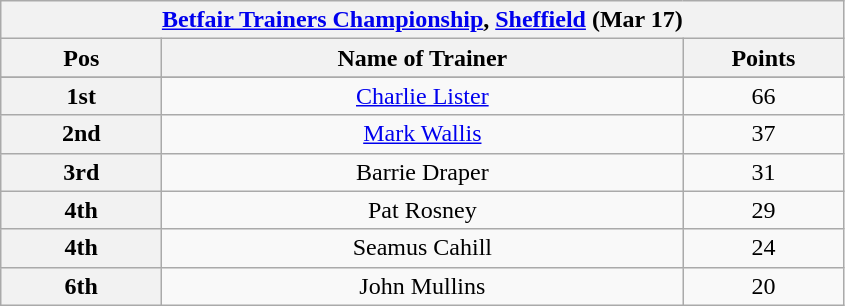<table class="wikitable">
<tr>
<th colspan="3"><a href='#'>Betfair Trainers Championship</a>, <a href='#'>Sheffield</a> (Mar 17)</th>
</tr>
<tr>
<th width=100>Pos</th>
<th width=340>Name of Trainer</th>
<th width=100>Points</th>
</tr>
<tr>
</tr>
<tr align=center>
<th>1st</th>
<td><a href='#'>Charlie Lister</a></td>
<td align-center>66</td>
</tr>
<tr align=center>
<th>2nd</th>
<td><a href='#'>Mark Wallis</a></td>
<td align-center>37</td>
</tr>
<tr align=center>
<th>3rd</th>
<td>Barrie Draper</td>
<td align-center>31</td>
</tr>
<tr align=center>
<th>4th</th>
<td>Pat Rosney</td>
<td align-center>29</td>
</tr>
<tr align=center>
<th>4th</th>
<td>Seamus Cahill</td>
<td align-center>24</td>
</tr>
<tr align=center>
<th>6th</th>
<td>John Mullins</td>
<td align-center>20</td>
</tr>
</table>
